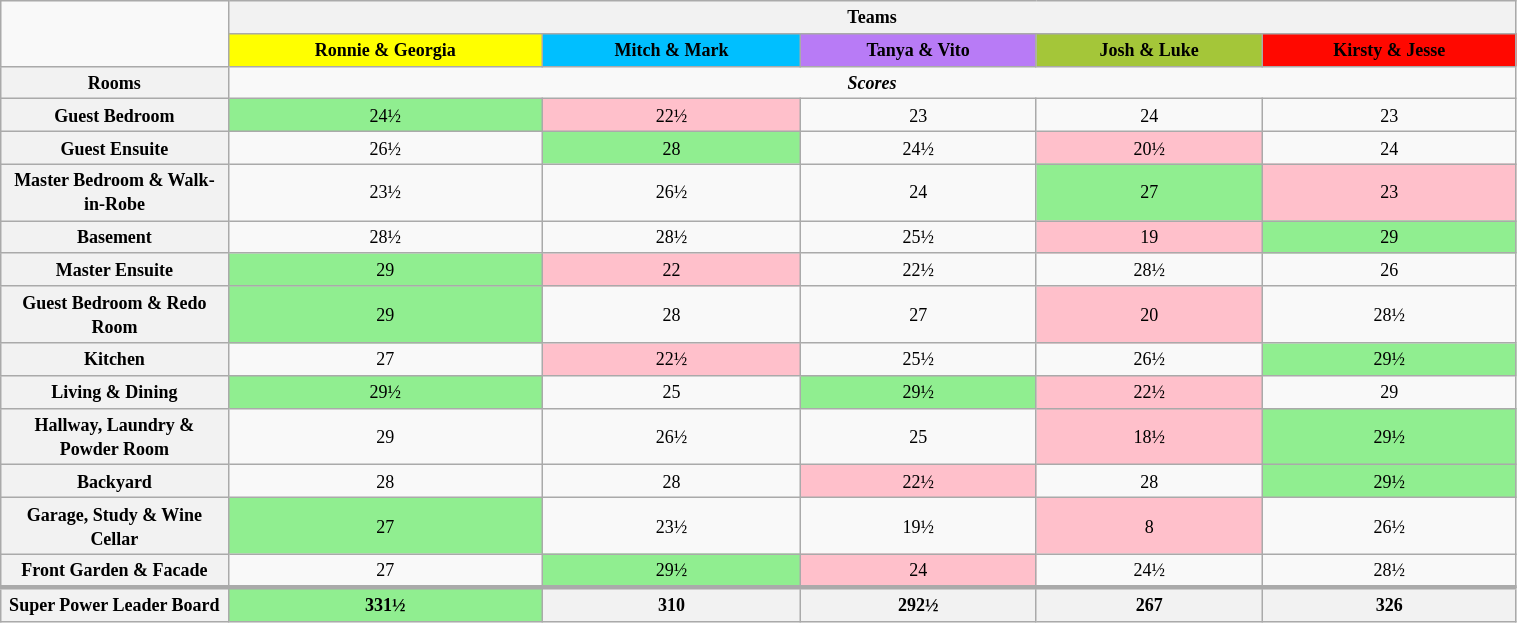<table class="wikitable" style="text-align: center; font-size: 9pt; line-height:16px; width:80%">
<tr>
<td style="width:15%; text-align:right;" rowspan="2"></td>
<th colspan="5">Teams</th>
</tr>
<tr>
<th style="background:yellow; color:black;"><strong>Ronnie & Georgia</strong></th>
<th style="background:#00BFFF; color:black;"><strong>Mitch & Mark</strong></th>
<th style="background:#B87BF6; color:black;"><strong>Tanya & Vito</strong></th>
<th style="background:#A4C639; color:black;"><strong>Josh & Luke</strong></th>
<th style="background:#FF0800; color:black;"><strong>Kirsty & Jesse</strong></th>
</tr>
<tr>
<th>Rooms</th>
<td colspan="5"><strong><em>Scores</em></strong></td>
</tr>
<tr>
<th>Guest Bedroom</th>
<td bgcolor="lightgreen">24½</td>
<td bgcolor="pink">22½</td>
<td>23</td>
<td>24</td>
<td>23</td>
</tr>
<tr>
<th>Guest Ensuite</th>
<td>26½</td>
<td bgcolor="lightgreen">28</td>
<td>24½</td>
<td bgcolor="pink">20½</td>
<td>24</td>
</tr>
<tr>
<th>Master Bedroom & Walk-in-Robe</th>
<td>23½</td>
<td>26½</td>
<td>24</td>
<td bgcolor="lightgreen">27</td>
<td bgcolor="pink">23</td>
</tr>
<tr>
<th>Basement</th>
<td>28½</td>
<td>28½</td>
<td>25½</td>
<td bgcolor="pink">19</td>
<td bgcolor="lightgreen">29</td>
</tr>
<tr>
<th>Master Ensuite</th>
<td bgcolor="lightgreen">29</td>
<td bgcolor="pink">22</td>
<td>22½</td>
<td>28½</td>
<td>26</td>
</tr>
<tr>
<th>Guest Bedroom & Redo Room</th>
<td bgcolor="lightgreen">29</td>
<td>28</td>
<td>27</td>
<td bgcolor="pink">20</td>
<td>28½</td>
</tr>
<tr>
<th>Kitchen</th>
<td>27</td>
<td bgcolor="pink">22½</td>
<td>25½</td>
<td>26½</td>
<td bgcolor="lightgreen">29½</td>
</tr>
<tr>
<th>Living & Dining</th>
<td bgcolor="lightgreen">29½</td>
<td>25</td>
<td bgcolor="lightgreen">29½</td>
<td bgcolor="pink">22½</td>
<td>29</td>
</tr>
<tr>
<th>Hallway, Laundry & Powder Room</th>
<td>29</td>
<td>26½</td>
<td>25</td>
<td bgcolor="pink">18½</td>
<td bgcolor="lightgreen">29½</td>
</tr>
<tr>
<th>Backyard</th>
<td>28</td>
<td>28</td>
<td bgcolor="pink">22½</td>
<td>28</td>
<td bgcolor="lightgreen">29½</td>
</tr>
<tr>
<th>Garage, Study & Wine Cellar</th>
<td bgcolor="lightgreen">27</td>
<td>23½</td>
<td>19½</td>
<td bgcolor="pink">8</td>
<td>26½</td>
</tr>
<tr>
<th>Front Garden & Facade</th>
<td>27</td>
<td bgcolor="lightgreen">29½</td>
<td bgcolor="pink">24</td>
<td>24½</td>
<td>28½</td>
</tr>
<tr>
</tr>
<tr style="border-top:3px solid #aaa;">
<th>Super Power Leader Board</th>
<th style="background:lightgreen; color:black;">331½ </th>
<th>310</th>
<th>292½</th>
<th>267</th>
<th>326</th>
</tr>
</table>
